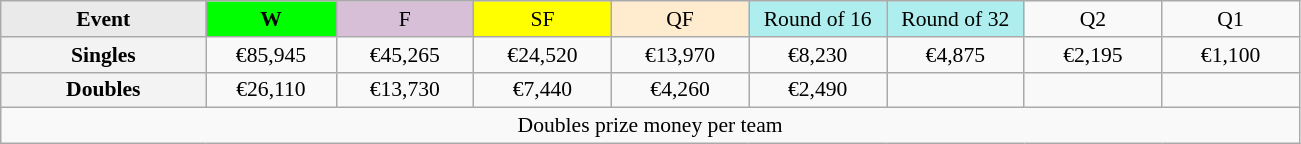<table class=wikitable style=font-size:90%;text-align:center>
<tr>
<td style="width:130px; background:#eaeaea;"><strong>Event</strong></td>
<td style="width:80px; background:lime;"><strong>W</strong></td>
<td style="width:85px; background:thistle;">F</td>
<td style="width:85px; background:#ff0;">SF</td>
<td style="width:85px; background:#ffebcd;">QF</td>
<td style="width:85px; background:#afeeee;">Round of 16</td>
<td style="width:85px; background:#afeeee;">Round of 32</td>
<td width=85>Q2</td>
<td width=85>Q1</td>
</tr>
<tr>
<td style="background:#f3f3f3;"><strong>Singles</strong></td>
<td>€85,945</td>
<td>€45,265</td>
<td>€24,520</td>
<td>€13,970</td>
<td>€8,230</td>
<td>€4,875</td>
<td>€2,195</td>
<td>€1,100</td>
</tr>
<tr>
<td style="background:#f3f3f3;"><strong>Doubles</strong></td>
<td>€26,110</td>
<td>€13,730</td>
<td>€7,440</td>
<td>€4,260</td>
<td>€2,490</td>
<td></td>
<td></td>
<td></td>
</tr>
<tr>
<td colspan=9>Doubles prize money per team</td>
</tr>
</table>
